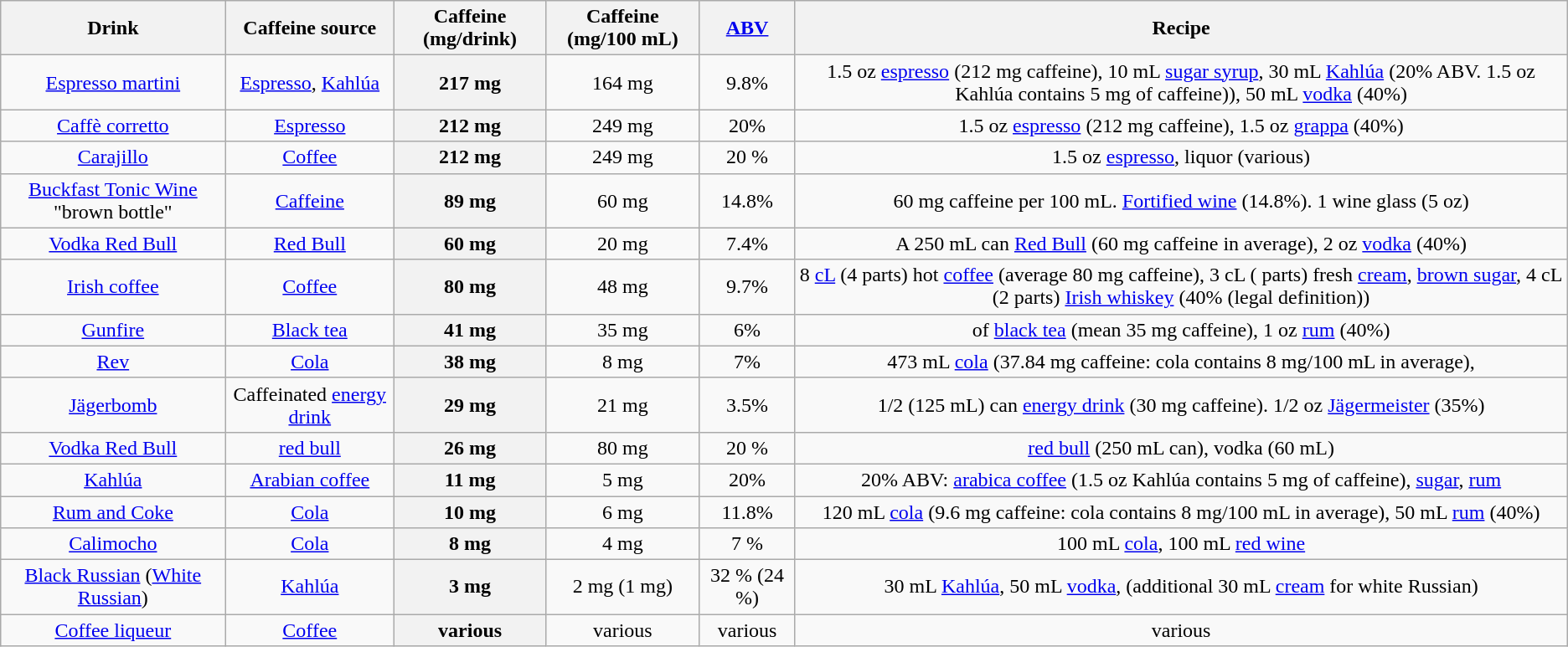<table class="wikitable sortable" style="width: auto; text-align: center;">
<tr>
<th>Drink</th>
<th>Caffeine source</th>
<th>Caffeine (mg/drink)</th>
<th>Caffeine (mg/100 mL)</th>
<th><a href='#'>ABV</a></th>
<th>Recipe</th>
</tr>
<tr>
<td><a href='#'>Espresso martini</a></td>
<td><a href='#'>Espresso</a>, <a href='#'>Kahlúa</a></td>
<th>217 mg</th>
<td>164 mg</td>
<td>9.8%</td>
<td>1.5 oz <a href='#'>espresso</a> (212 mg caffeine), 10 mL <a href='#'>sugar syrup</a>, 30 mL <a href='#'>Kahlúa</a> (20% ABV. 1.5 oz Kahlúa contains 5 mg of caffeine)), 50 mL <a href='#'>vodka</a> (40%)</td>
</tr>
<tr>
<td><a href='#'>Caffè corretto</a></td>
<td><a href='#'>Espresso</a></td>
<th>212 mg</th>
<td>249 mg</td>
<td>20%</td>
<td>1.5 oz <a href='#'>espresso</a> (212 mg caffeine), 1.5 oz <a href='#'>grappa</a> (40%)</td>
</tr>
<tr>
<td><a href='#'>Carajillo</a></td>
<td><a href='#'>Coffee</a></td>
<th>212 mg</th>
<td>249 mg</td>
<td>20 %</td>
<td>1.5 oz <a href='#'>espresso</a>, liquor (various)</td>
</tr>
<tr>
<td><a href='#'>Buckfast Tonic Wine</a> "brown bottle"</td>
<td><a href='#'>Caffeine</a></td>
<th>89 mg</th>
<td>60 mg</td>
<td>14.8%</td>
<td>60 mg caffeine per 100 mL. <a href='#'>Fortified wine</a> (14.8%). 1 wine glass (5 oz)</td>
</tr>
<tr>
<td><a href='#'>Vodka Red Bull</a></td>
<td><a href='#'>Red Bull</a></td>
<th>60 mg</th>
<td>20 mg</td>
<td>7.4%</td>
<td>A 250 mL can <a href='#'>Red Bull</a> (60 mg caffeine in average), 2 oz <a href='#'>vodka</a> (40%)</td>
</tr>
<tr>
<td><a href='#'>Irish coffee</a></td>
<td><a href='#'>Coffee</a></td>
<th>80 mg</th>
<td>48 mg</td>
<td>9.7%</td>
<td>8 <a href='#'>cL</a> (4 parts) hot <a href='#'>coffee</a> (average 80 mg caffeine), 3 cL ( parts) fresh <a href='#'>cream</a>,  <a href='#'>brown sugar</a>, 4 cL (2 parts) <a href='#'>Irish whiskey</a> (40% (legal definition))</td>
</tr>
<tr>
<td><a href='#'>Gunfire</a></td>
<td><a href='#'>Black tea</a></td>
<th>41 mg</th>
<td>35 mg</td>
<td>6%</td>
<td> of <a href='#'>black tea</a> (mean 35 mg caffeine), 1 oz <a href='#'>rum</a> (40%)</td>
</tr>
<tr>
<td><a href='#'>Rev</a></td>
<td><a href='#'>Cola</a></td>
<th>38 mg</th>
<td>8 mg</td>
<td>7%</td>
<td>473 mL <a href='#'>cola</a> (37.84 mg caffeine: cola contains 8 mg/100 mL in average),</td>
</tr>
<tr>
<td><a href='#'>Jägerbomb</a></td>
<td>Caffeinated <a href='#'>energy drink</a></td>
<th>29 mg</th>
<td>21 mg</td>
<td>3.5%</td>
<td>1/2 (125 mL) can <a href='#'>energy drink</a> (30 mg caffeine). 1/2 oz <a href='#'>Jägermeister</a> (35%)</td>
</tr>
<tr>
<td><a href='#'>Vodka Red Bull</a></td>
<td><a href='#'>red bull</a></td>
<th>26 mg</th>
<td>80 mg</td>
<td>20 %</td>
<td><a href='#'>red bull</a> (250 mL can), vodka (60 mL)</td>
</tr>
<tr>
<td><a href='#'>Kahlúa</a></td>
<td><a href='#'>Arabian coffee</a></td>
<th>11 mg</th>
<td>5 mg</td>
<td>20%</td>
<td>20% ABV: <a href='#'>arabica coffee</a> (1.5 oz Kahlúa contains 5 mg of caffeine), <a href='#'>sugar</a>, <a href='#'>rum</a></td>
</tr>
<tr>
<td><a href='#'>Rum and Coke</a></td>
<td><a href='#'>Cola</a></td>
<th>10 mg</th>
<td>6 mg</td>
<td>11.8%</td>
<td>120 mL <a href='#'>cola</a> (9.6 mg caffeine: cola contains 8 mg/100 mL in average), 50 mL <a href='#'>rum</a> (40%)</td>
</tr>
<tr>
<td><a href='#'>Calimocho</a></td>
<td><a href='#'>Cola</a></td>
<th>8 mg</th>
<td>4 mg</td>
<td>7 %</td>
<td>100 mL <a href='#'>cola</a>, 100 mL <a href='#'>red wine</a></td>
</tr>
<tr>
<td><a href='#'>Black Russian</a> (<a href='#'>White Russian</a>)</td>
<td><a href='#'>Kahlúa</a></td>
<th>3 mg</th>
<td>2 mg (1 mg)</td>
<td>32 % (24 %)</td>
<td>30 mL <a href='#'>Kahlúa</a>, 50 mL <a href='#'>vodka</a>, (additional 30 mL <a href='#'>cream</a> for white Russian)</td>
</tr>
<tr>
<td><a href='#'>Coffee liqueur</a></td>
<td><a href='#'>Coffee</a></td>
<th>various</th>
<td>various</td>
<td>various</td>
<td>various</td>
</tr>
</table>
